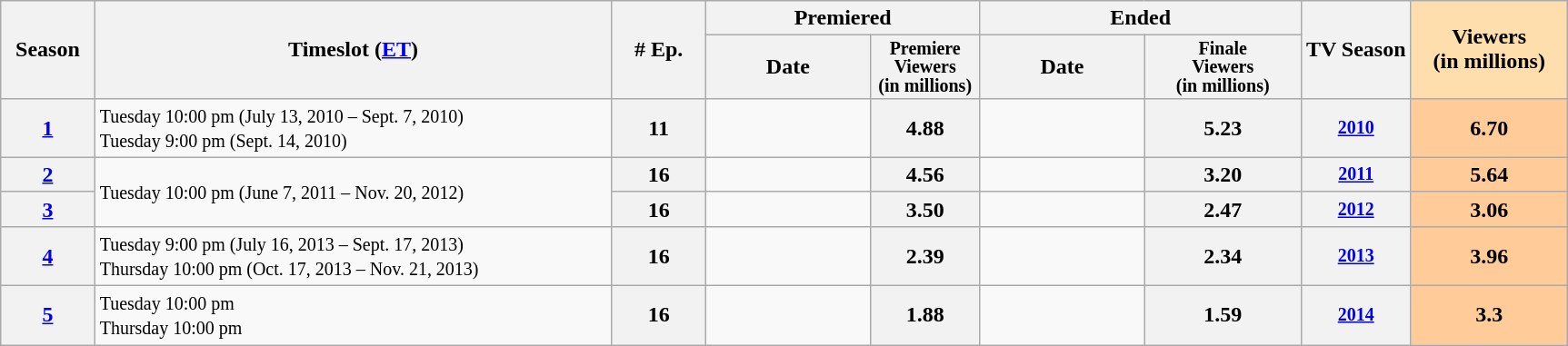<table class="wikitable">
<tr>
<th style="width:6%;" rowspan="2">Season</th>
<th style="width:33%;" rowspan="2">Timeslot (<a href='#'>ET</a>)</th>
<th style="width:6%;" rowspan="2"># Ep.</th>
<th colspan=2>Premiered</th>
<th colspan=2>Ended</th>
<th style="width:7%;" rowspan="2">TV Season</th>
<th style="width:10%; background:#ffdead;" rowspan="2">Viewers<br>(in millions)</th>
</tr>
<tr>
<th>Date</th>
<th span style="width:7%; font-size:smaller; line-height:100%;">Premiere<br>Viewers<br>(in millions)</th>
<th>Date</th>
<th span style="width:10%; font-size:smaller; line-height:100%;">Finale<br>Viewers<br>(in millions)</th>
</tr>
<tr>
<th><strong><a href='#'>1</a></strong></th>
<td><small>Tuesday 10:00 pm (July 13, 2010 – Sept. 7, 2010)<br>Tuesday 9:00 pm (Sept. 14, 2010)</small></td>
<th>11</th>
<td style="font-size:11px;line-height:110%"></td>
<th>4.88</th>
<td style="font-size:11px;line-height:110%"></td>
<th>5.23</th>
<th style="font-size:smaller"><a href='#'>2010</a></th>
<th style="background:#fc9;">6.70</th>
</tr>
<tr>
<th><strong><a href='#'>2</a></strong></th>
<td rowspan="2"><small>Tuesday 10:00 pm (June 7, 2011 – Nov. 20, 2012)</small></td>
<th>16</th>
<td style="font-size:11px;line-height:110%"></td>
<th>4.56</th>
<td style="font-size:11px;line-height:110%"></td>
<th>3.20</th>
<th style="font-size:smaller"><a href='#'>2011</a></th>
<th style="background:#fc9;">5.64</th>
</tr>
<tr>
<th><strong><a href='#'>3</a></strong></th>
<th>16</th>
<td style="font-size:11px;line-height:110%"></td>
<th>3.50</th>
<td style="font-size:11px;line-height:110%"></td>
<th>2.47</th>
<th style="font-size:smaller"><a href='#'>2012</a></th>
<th style="background:#fc9;">3.06</th>
</tr>
<tr>
<th><strong><a href='#'>4</a></strong></th>
<td><small>Tuesday 9:00 pm (July 16, 2013 – Sept. 17, 2013)<br>Thursday 10:00 pm (Oct. 17, 2013 – Nov. 21, 2013)</small></td>
<th>16</th>
<td style="font-size:11px;line-height:110%"></td>
<th>2.39 </th>
<td style="font-size:11px;line-height:110%"></td>
<th>2.34</th>
<th style="font-size:smaller"><a href='#'>2013</a></th>
<th style="background:#fc9;">3.96</th>
</tr>
<tr>
<th><strong><a href='#'>5</a></strong></th>
<td><small>Tuesday 10:00 pm</small><br><small>Thursday 10:00 pm</small></td>
<th>16</th>
<td style="font-size:11px;line-height:110%"></td>
<th>1.88</th>
<td style="font-size:11px;line-height:110%"></td>
<th>1.59</th>
<th style="font-size:smaller"><a href='#'>2014</a></th>
<th style="background:#fc9;">3.3</th>
</tr>
</table>
